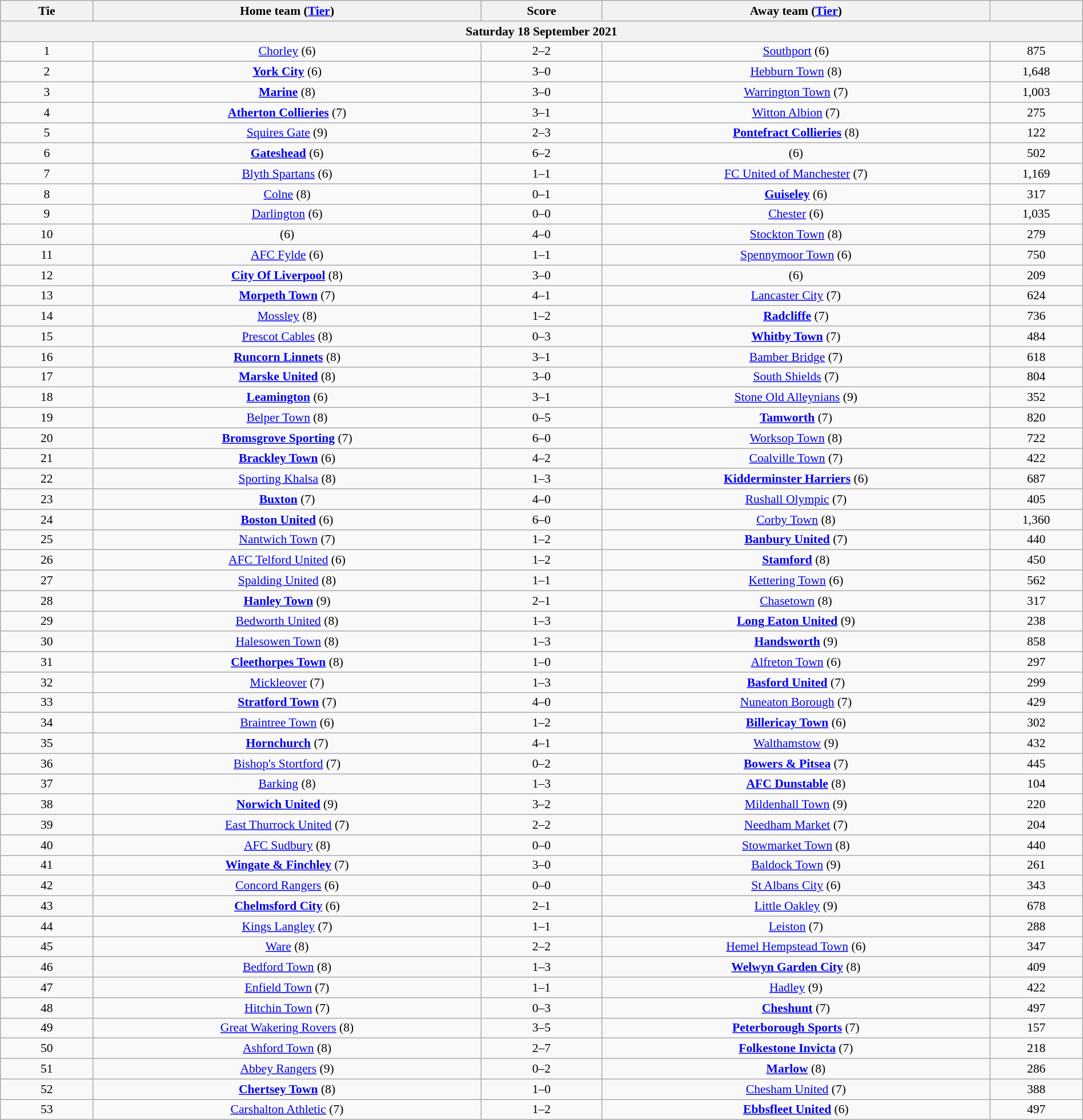<table class="wikitable" style="text-align:center; font-size:90%; width:100%">
<tr>
<th scope="col" style="width:  8.43%;">Tie</th>
<th scope="col" style="width: 35.29%;">Home team (<a href='#'>Tier</a>)</th>
<th scope="col" style="width: 11.00%;">Score</th>
<th scope="col" style="width: 35.29%;">Away team (<a href='#'>Tier</a>)</th>
<th scope="col" style="width:  8.43%;"></th>
</tr>
<tr>
<th colspan="5"><strong>Saturday 18 September 2021</strong></th>
</tr>
<tr>
<td>1</td>
<td><a href='#'>Chorley</a> (6)</td>
<td>2–2</td>
<td><a href='#'>Southport</a> (6)</td>
<td>875</td>
</tr>
<tr>
<td>2</td>
<td><strong><a href='#'>York City</a></strong> (6)</td>
<td>3–0</td>
<td><a href='#'>Hebburn Town</a> (8)</td>
<td>1,648</td>
</tr>
<tr>
<td>3</td>
<td><strong><a href='#'>Marine</a></strong> (8)</td>
<td>3–0</td>
<td><a href='#'>Warrington Town</a> (7)</td>
<td>1,003</td>
</tr>
<tr>
<td>4</td>
<td><strong><a href='#'>Atherton Collieries</a></strong> (7)</td>
<td>3–1</td>
<td><a href='#'>Witton Albion</a> (7)</td>
<td>275</td>
</tr>
<tr>
<td>5</td>
<td><a href='#'>Squires Gate</a> (9)</td>
<td>2–3</td>
<td><strong><a href='#'>Pontefract Collieries</a></strong> (8)</td>
<td>122</td>
</tr>
<tr>
<td>6</td>
<td><strong><a href='#'>Gateshead</a></strong> (6)</td>
<td>6–2</td>
<td><a href='#'></a> (6)</td>
<td>502</td>
</tr>
<tr>
<td>7</td>
<td><a href='#'>Blyth Spartans</a> (6)</td>
<td>1–1</td>
<td><a href='#'>FC United of Manchester</a> (7)</td>
<td>1,169</td>
</tr>
<tr>
<td>8</td>
<td><a href='#'>Colne</a> (8)</td>
<td>0–1</td>
<td><strong><a href='#'>Guiseley</a></strong> (6)</td>
<td>317</td>
</tr>
<tr>
<td>9</td>
<td><a href='#'>Darlington</a> (6)</td>
<td>0–0</td>
<td><a href='#'>Chester</a> (6)</td>
<td>1,035</td>
</tr>
<tr>
<td>10</td>
<td><strong><a href='#'></a></strong> (6)</td>
<td>4–0</td>
<td><a href='#'>Stockton Town</a> (8)</td>
<td>279</td>
</tr>
<tr>
<td>11</td>
<td><a href='#'>AFC Fylde</a> (6)</td>
<td>1–1</td>
<td><a href='#'>Spennymoor Town</a> (6)</td>
<td>750</td>
</tr>
<tr>
<td>12</td>
<td><strong><a href='#'>City Of Liverpool</a></strong> (8)</td>
<td>3–0</td>
<td><a href='#'></a> (6)</td>
<td>209</td>
</tr>
<tr>
<td>13</td>
<td><strong><a href='#'>Morpeth Town</a></strong> (7)</td>
<td>4–1</td>
<td><a href='#'>Lancaster City</a> (7)</td>
<td>624</td>
</tr>
<tr>
<td>14</td>
<td><a href='#'>Mossley</a> (8)</td>
<td>1–2</td>
<td><strong><a href='#'>Radcliffe</a></strong> (7)</td>
<td>736</td>
</tr>
<tr>
<td>15</td>
<td><a href='#'>Prescot Cables</a> (8)</td>
<td>0–3</td>
<td><strong><a href='#'>Whitby Town</a></strong> (7)</td>
<td>484</td>
</tr>
<tr>
<td>16</td>
<td><strong><a href='#'>Runcorn Linnets</a></strong> (8)</td>
<td>3–1</td>
<td><a href='#'>Bamber Bridge</a> (7)</td>
<td>618</td>
</tr>
<tr>
<td>17</td>
<td><strong><a href='#'>Marske United</a></strong> (8)</td>
<td>3–0</td>
<td><a href='#'>South Shields</a> (7)</td>
<td>804</td>
</tr>
<tr>
<td>18</td>
<td><strong><a href='#'>Leamington</a></strong> (6)</td>
<td>3–1</td>
<td><a href='#'>Stone Old Alleynians</a> (9)</td>
<td>352</td>
</tr>
<tr>
<td>19</td>
<td><a href='#'>Belper Town</a> (8)</td>
<td>0–5</td>
<td><strong><a href='#'>Tamworth</a></strong> (7)</td>
<td>820</td>
</tr>
<tr>
<td>20</td>
<td><strong><a href='#'>Bromsgrove Sporting</a></strong> (7)</td>
<td>6–0</td>
<td><a href='#'>Worksop Town</a> (8)</td>
<td>722</td>
</tr>
<tr>
<td>21</td>
<td><strong><a href='#'>Brackley Town</a></strong> (6)</td>
<td>4–2</td>
<td><a href='#'>Coalville Town</a> (7)</td>
<td>422</td>
</tr>
<tr>
<td>22</td>
<td><a href='#'>Sporting Khalsa</a> (8)</td>
<td>1–3</td>
<td><strong><a href='#'>Kidderminster Harriers</a></strong> (6)</td>
<td>687</td>
</tr>
<tr>
<td>23</td>
<td><strong><a href='#'>Buxton</a></strong> (7)</td>
<td>4–0</td>
<td><a href='#'>Rushall Olympic</a> (7)</td>
<td>405</td>
</tr>
<tr>
<td>24</td>
<td><strong><a href='#'>Boston United</a></strong> (6)</td>
<td>6–0</td>
<td><a href='#'>Corby Town</a> (8)</td>
<td>1,360</td>
</tr>
<tr>
<td>25</td>
<td><a href='#'>Nantwich Town</a> (7)</td>
<td>1–2</td>
<td><strong><a href='#'>Banbury United</a></strong> (7)</td>
<td>440</td>
</tr>
<tr>
<td>26</td>
<td><a href='#'>AFC Telford United</a> (6)</td>
<td>1–2</td>
<td><strong><a href='#'>Stamford</a></strong> (8)</td>
<td>450</td>
</tr>
<tr>
<td>27</td>
<td><a href='#'>Spalding United</a> (8)</td>
<td>1–1</td>
<td><a href='#'>Kettering Town</a> (6)</td>
<td>562</td>
</tr>
<tr>
<td>28</td>
<td><strong><a href='#'>Hanley Town</a></strong> (9)</td>
<td>2–1</td>
<td><a href='#'>Chasetown</a> (8)</td>
<td>317</td>
</tr>
<tr>
<td>29</td>
<td><a href='#'>Bedworth United</a> (8)</td>
<td>1–3</td>
<td><strong><a href='#'>Long Eaton United</a></strong> (9)</td>
<td>238</td>
</tr>
<tr>
<td>30</td>
<td><a href='#'>Halesowen Town</a> (8)</td>
<td>1–3</td>
<td><strong><a href='#'>Handsworth</a></strong> (9)</td>
<td>858</td>
</tr>
<tr>
<td>31</td>
<td><strong><a href='#'>Cleethorpes Town</a></strong> (8)</td>
<td>1–0</td>
<td><a href='#'>Alfreton Town</a> (6)</td>
<td>297</td>
</tr>
<tr>
<td>32</td>
<td><a href='#'>Mickleover</a> (7)</td>
<td>1–3</td>
<td><strong><a href='#'>Basford United</a></strong> (7)</td>
<td>299</td>
</tr>
<tr>
<td>33</td>
<td><strong><a href='#'>Stratford Town</a></strong> (7)</td>
<td>4–0</td>
<td><a href='#'>Nuneaton Borough</a> (7)</td>
<td>429</td>
</tr>
<tr>
<td>34</td>
<td><a href='#'>Braintree Town</a> (6)</td>
<td>1–2</td>
<td><strong><a href='#'>Billericay Town</a></strong> (6)</td>
<td>302</td>
</tr>
<tr>
<td>35</td>
<td><strong><a href='#'>Hornchurch</a></strong> (7)</td>
<td>4–1</td>
<td><a href='#'>Walthamstow</a> (9)</td>
<td>432</td>
</tr>
<tr>
<td>36</td>
<td><a href='#'>Bishop's Stortford</a> (7)</td>
<td>0–2</td>
<td><strong><a href='#'>Bowers & Pitsea</a></strong> (7)</td>
<td>445</td>
</tr>
<tr>
<td>37</td>
<td><a href='#'>Barking</a> (8)</td>
<td>1–3</td>
<td><strong><a href='#'>AFC Dunstable</a></strong> (8)</td>
<td>104</td>
</tr>
<tr>
<td>38</td>
<td><strong><a href='#'>Norwich United</a></strong> (9)</td>
<td>3–2</td>
<td><a href='#'>Mildenhall Town</a> (9)</td>
<td>220</td>
</tr>
<tr>
<td>39</td>
<td><a href='#'>East Thurrock United</a> (7)</td>
<td>2–2</td>
<td><a href='#'>Needham Market</a> (7)</td>
<td>204</td>
</tr>
<tr>
<td>40</td>
<td><a href='#'>AFC Sudbury</a> (8)</td>
<td>0–0</td>
<td><a href='#'>Stowmarket Town</a> (8)</td>
<td>440</td>
</tr>
<tr>
<td>41</td>
<td><strong><a href='#'>Wingate & Finchley</a></strong> (7)</td>
<td>3–0</td>
<td><a href='#'>Baldock Town</a> (9)</td>
<td>261</td>
</tr>
<tr>
<td>42</td>
<td><a href='#'>Concord Rangers</a> (6)</td>
<td>0–0</td>
<td><a href='#'>St Albans City</a> (6)</td>
<td>343</td>
</tr>
<tr>
<td>43</td>
<td><strong><a href='#'>Chelmsford City</a></strong> (6)</td>
<td>2–1</td>
<td><a href='#'>Little Oakley</a> (9)</td>
<td>678</td>
</tr>
<tr>
<td>44</td>
<td><a href='#'>Kings Langley</a> (7)</td>
<td>1–1</td>
<td><a href='#'>Leiston</a> (7)</td>
<td>288</td>
</tr>
<tr>
<td>45</td>
<td><a href='#'>Ware</a> (8)</td>
<td>2–2</td>
<td><a href='#'>Hemel Hempstead Town</a> (6)</td>
<td>347</td>
</tr>
<tr>
<td>46</td>
<td><a href='#'>Bedford Town</a> (8)</td>
<td>1–3</td>
<td><strong><a href='#'>Welwyn Garden City</a></strong> (8)</td>
<td>409</td>
</tr>
<tr>
<td>47</td>
<td><a href='#'>Enfield Town</a> (7)</td>
<td>1–1</td>
<td><a href='#'>Hadley</a> (9)</td>
<td>422</td>
</tr>
<tr>
<td>48</td>
<td><a href='#'>Hitchin Town</a> (7)</td>
<td>0–3</td>
<td><strong><a href='#'>Cheshunt</a></strong> (7)</td>
<td>497</td>
</tr>
<tr>
<td>49</td>
<td><a href='#'>Great Wakering Rovers</a> (8)</td>
<td>3–5</td>
<td><strong><a href='#'>Peterborough Sports</a></strong> (7)</td>
<td>157</td>
</tr>
<tr>
<td>50</td>
<td><a href='#'>Ashford Town</a> (8)</td>
<td>2–7</td>
<td><strong><a href='#'>Folkestone Invicta</a></strong> (7)</td>
<td>218</td>
</tr>
<tr>
<td>51</td>
<td><a href='#'>Abbey Rangers</a> (9)</td>
<td>0–2</td>
<td><strong> <a href='#'>Marlow</a></strong>  (8)</td>
<td>286</td>
</tr>
<tr>
<td>52</td>
<td><strong> <a href='#'>Chertsey Town</a></strong>  (8)</td>
<td>1–0</td>
<td><a href='#'>Chesham United</a> (7)</td>
<td>388</td>
</tr>
<tr>
<td>53</td>
<td><a href='#'>Carshalton Athletic</a> (7)</td>
<td>1–2</td>
<td><strong> <a href='#'>Ebbsfleet United</a></strong>  (6)</td>
<td>497</td>
</tr>
</table>
